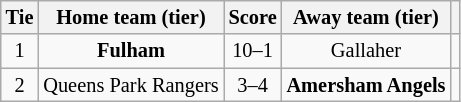<table class="wikitable" style="text-align:center; font-size:85%">
<tr>
<th>Tie</th>
<th>Home team (tier)</th>
<th>Score</th>
<th>Away team (tier)</th>
<th></th>
</tr>
<tr>
<td align="center">1</td>
<td><strong>Fulham</strong></td>
<td align="center">10–1</td>
<td>Gallaher</td>
<td></td>
</tr>
<tr>
<td align="center">2</td>
<td>Queens Park Rangers</td>
<td align="center">3–4</td>
<td><strong>Amersham Angels</strong></td>
<td></td>
</tr>
</table>
